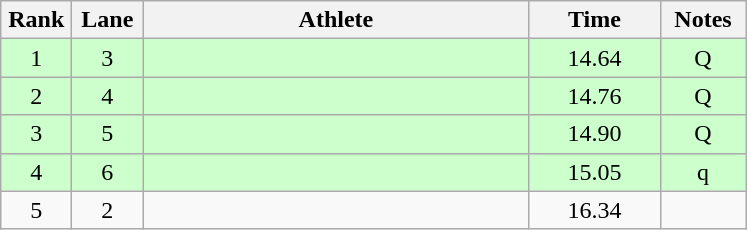<table class="wikitable sortable" style="text-align:center">
<tr>
<th width=40>Rank</th>
<th width=40>Lane</th>
<th width=250>Athlete</th>
<th width=80>Time</th>
<th width=50>Notes</th>
</tr>
<tr style="background:#cfc;">
<td>1</td>
<td>3</td>
<td align=left></td>
<td>14.64</td>
<td>Q</td>
</tr>
<tr style="background:#cfc;">
<td>2</td>
<td>4</td>
<td align=left></td>
<td>14.76</td>
<td>Q</td>
</tr>
<tr style="background:#cfc;">
<td>3</td>
<td>5</td>
<td align=left></td>
<td>14.90</td>
<td>Q</td>
</tr>
<tr style="background:#cfc;">
<td>4</td>
<td>6</td>
<td align=left></td>
<td>15.05</td>
<td>q</td>
</tr>
<tr>
<td>5</td>
<td>2</td>
<td align=left></td>
<td>16.34</td>
<td></td>
</tr>
</table>
